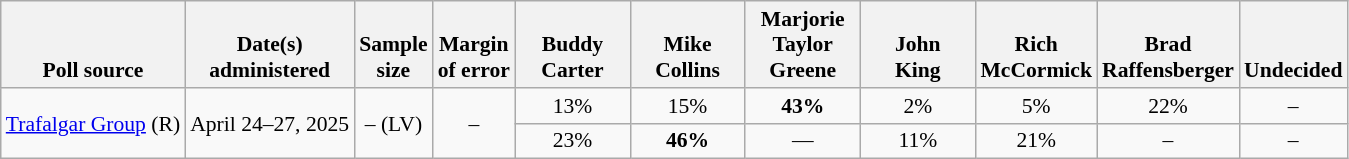<table class="wikitable" style="font-size:90%;text-align:center;">
<tr valign=bottom>
<th>Poll source</th>
<th>Date(s)<br>administered</th>
<th>Sample<br>size</th>
<th>Margin<br>of error</th>
<th style="width:70px;">Buddy<br>Carter</th>
<th style="width:70px;">Mike<br>Collins</th>
<th style="width:70px;">Marjorie Taylor<br>Greene</th>
<th style="width:70px;">John<br>King</th>
<th style="width:70px;">Rich<br>McCormick</th>
<th style="width:70px;">Brad<br>Raffensberger</th>
<th>Undecided</th>
</tr>
<tr>
<td style="text-align:left;" rowspan=2><a href='#'>Trafalgar Group</a> (R)</td>
<td rowspan=2>April 24–27, 2025</td>
<td rowspan=2>– (LV)</td>
<td rowspan=2>–</td>
<td>13%</td>
<td>15%</td>
<td><strong>43%</strong></td>
<td>2%</td>
<td>5%</td>
<td>22%</td>
<td>–</td>
</tr>
<tr>
<td>23%</td>
<td><strong>46%</strong></td>
<td>—</td>
<td>11%</td>
<td>21%</td>
<td>–</td>
<td>–</td>
</tr>
</table>
